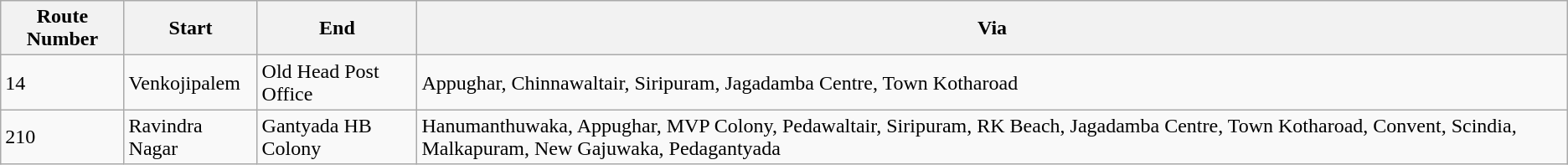<table class="sortable wikitable">
<tr>
<th>Route Number</th>
<th>Start</th>
<th>End</th>
<th>Via</th>
</tr>
<tr>
<td>14</td>
<td>Venkojipalem</td>
<td>Old Head Post Office</td>
<td>Appughar, Chinnawaltair, Siripuram, Jagadamba Centre, Town Kotharoad</td>
</tr>
<tr>
<td>210</td>
<td>Ravindra Nagar</td>
<td>Gantyada HB Colony</td>
<td>Hanumanthuwaka, Appughar, MVP Colony, Pedawaltair, Siripuram, RK Beach, Jagadamba Centre, Town Kotharoad, Convent, Scindia, Malkapuram, New Gajuwaka, Pedagantyada</td>
</tr>
</table>
